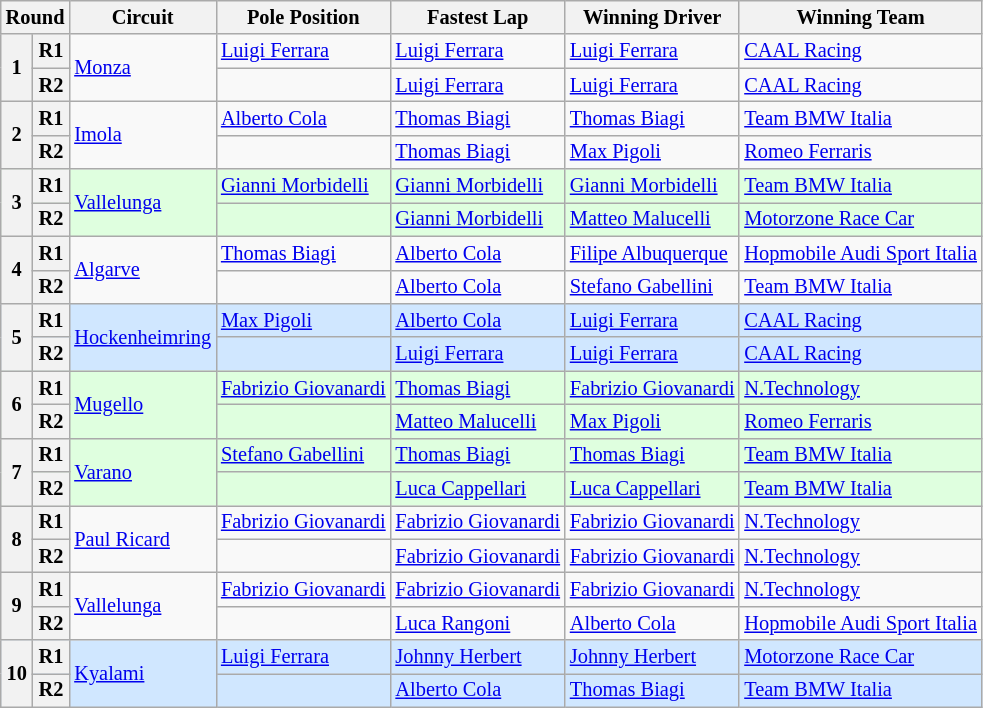<table class="wikitable" style="font-size: 85%">
<tr>
<th colspan=2>Round</th>
<th>Circuit</th>
<th>Pole Position</th>
<th>Fastest Lap</th>
<th>Winning Driver</th>
<th>Winning Team</th>
</tr>
<tr>
<th rowspan=2>1</th>
<th>R1</th>
<td rowspan=2><a href='#'>Monza</a></td>
<td> <a href='#'>Luigi Ferrara</a></td>
<td> <a href='#'>Luigi Ferrara</a></td>
<td> <a href='#'>Luigi Ferrara</a></td>
<td> <a href='#'>CAAL Racing</a></td>
</tr>
<tr>
<th>R2</th>
<td></td>
<td> <a href='#'>Luigi Ferrara</a></td>
<td> <a href='#'>Luigi Ferrara</a></td>
<td> <a href='#'>CAAL Racing</a></td>
</tr>
<tr>
<th rowspan=2>2</th>
<th>R1</th>
<td rowspan=2><a href='#'>Imola</a></td>
<td> <a href='#'>Alberto Cola</a></td>
<td> <a href='#'>Thomas Biagi</a></td>
<td> <a href='#'>Thomas Biagi</a></td>
<td> <a href='#'>Team BMW Italia</a></td>
</tr>
<tr>
<th>R2</th>
<td></td>
<td> <a href='#'>Thomas Biagi</a></td>
<td> <a href='#'>Max Pigoli</a></td>
<td> <a href='#'>Romeo Ferraris</a></td>
</tr>
<tr style="background:#DFFFDF;">
<th rowspan=2>3</th>
<th>R1</th>
<td rowspan=2><a href='#'>Vallelunga</a></td>
<td> <a href='#'>Gianni Morbidelli</a></td>
<td> <a href='#'>Gianni Morbidelli</a></td>
<td> <a href='#'>Gianni Morbidelli</a></td>
<td> <a href='#'>Team BMW Italia</a></td>
</tr>
<tr style="background:#DFFFDF;">
<th>R2</th>
<td></td>
<td> <a href='#'>Gianni Morbidelli</a></td>
<td> <a href='#'>Matteo Malucelli</a></td>
<td> <a href='#'>Motorzone Race Car</a></td>
</tr>
<tr>
<th rowspan=2>4</th>
<th>R1</th>
<td rowspan=2><a href='#'>Algarve</a></td>
<td> <a href='#'>Thomas Biagi</a></td>
<td> <a href='#'>Alberto Cola</a></td>
<td> <a href='#'>Filipe Albuquerque</a></td>
<td> <a href='#'>Hopmobile Audi Sport Italia</a></td>
</tr>
<tr>
<th>R2</th>
<td></td>
<td> <a href='#'>Alberto Cola</a></td>
<td> <a href='#'>Stefano Gabellini</a></td>
<td> <a href='#'>Team BMW Italia</a></td>
</tr>
<tr style="background:#D0E7FF;">
<th rowspan=2>5</th>
<th>R1</th>
<td rowspan=2><a href='#'>Hockenheimring</a></td>
<td> <a href='#'>Max Pigoli</a></td>
<td> <a href='#'>Alberto Cola</a></td>
<td> <a href='#'>Luigi Ferrara</a></td>
<td> <a href='#'>CAAL Racing</a></td>
</tr>
<tr style="background:#D0E7FF;">
<th>R2</th>
<td></td>
<td> <a href='#'>Luigi Ferrara</a></td>
<td> <a href='#'>Luigi Ferrara</a></td>
<td> <a href='#'>CAAL Racing</a></td>
</tr>
<tr style="background:#DFFFDF;">
<th rowspan=2>6</th>
<th>R1</th>
<td rowspan=2><a href='#'>Mugello</a></td>
<td> <a href='#'>Fabrizio Giovanardi</a></td>
<td> <a href='#'>Thomas Biagi</a></td>
<td> <a href='#'>Fabrizio Giovanardi</a></td>
<td> <a href='#'>N.Technology</a></td>
</tr>
<tr style="background:#DFFFDF;">
<th>R2</th>
<td></td>
<td> <a href='#'>Matteo Malucelli</a></td>
<td> <a href='#'>Max Pigoli</a></td>
<td> <a href='#'>Romeo Ferraris</a></td>
</tr>
<tr style="background:#DFFFDF;">
<th rowspan=2>7</th>
<th>R1</th>
<td rowspan=2><a href='#'>Varano</a></td>
<td> <a href='#'>Stefano Gabellini</a></td>
<td> <a href='#'>Thomas Biagi</a></td>
<td> <a href='#'>Thomas Biagi</a></td>
<td> <a href='#'>Team BMW Italia</a></td>
</tr>
<tr style="background:#DFFFDF;">
<th>R2</th>
<td></td>
<td> <a href='#'>Luca Cappellari</a></td>
<td> <a href='#'>Luca Cappellari</a></td>
<td> <a href='#'>Team BMW Italia</a></td>
</tr>
<tr>
<th rowspan=2>8</th>
<th>R1</th>
<td rowspan=2><a href='#'>Paul Ricard</a></td>
<td> <a href='#'>Fabrizio Giovanardi</a></td>
<td> <a href='#'>Fabrizio Giovanardi</a></td>
<td> <a href='#'>Fabrizio Giovanardi</a></td>
<td> <a href='#'>N.Technology</a></td>
</tr>
<tr>
<th>R2</th>
<td></td>
<td> <a href='#'>Fabrizio Giovanardi</a></td>
<td> <a href='#'>Fabrizio Giovanardi</a></td>
<td> <a href='#'>N.Technology</a></td>
</tr>
<tr>
<th rowspan=2>9</th>
<th>R1</th>
<td rowspan=2><a href='#'>Vallelunga</a></td>
<td> <a href='#'>Fabrizio Giovanardi</a></td>
<td> <a href='#'>Fabrizio Giovanardi</a></td>
<td> <a href='#'>Fabrizio Giovanardi</a></td>
<td> <a href='#'>N.Technology</a></td>
</tr>
<tr>
<th>R2</th>
<td></td>
<td> <a href='#'>Luca Rangoni</a></td>
<td> <a href='#'>Alberto Cola</a></td>
<td> <a href='#'>Hopmobile Audi Sport Italia</a></td>
</tr>
<tr style="background:#D0E7FF;">
<th rowspan=2>10</th>
<th>R1</th>
<td rowspan=2><a href='#'>Kyalami</a></td>
<td> <a href='#'>Luigi Ferrara</a></td>
<td> <a href='#'>Johnny Herbert</a></td>
<td> <a href='#'>Johnny Herbert</a></td>
<td> <a href='#'>Motorzone Race Car</a></td>
</tr>
<tr style="background:#D0E7FF;">
<th>R2</th>
<td></td>
<td> <a href='#'>Alberto Cola</a></td>
<td> <a href='#'>Thomas Biagi</a></td>
<td> <a href='#'>Team BMW Italia</a></td>
</tr>
</table>
